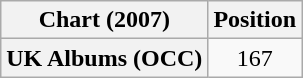<table class="wikitable plainrowheaders" style="text-align:center">
<tr>
<th scope="col">Chart (2007)</th>
<th scope="col">Position</th>
</tr>
<tr>
<th scope="row">UK Albums (OCC)</th>
<td>167</td>
</tr>
</table>
